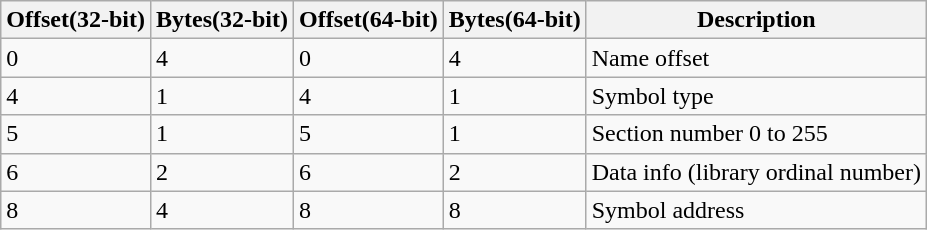<table class="wikitable">
<tr>
<th>Offset(32-bit)</th>
<th>Bytes(32-bit)</th>
<th>Offset(64-bit)</th>
<th>Bytes(64-bit)</th>
<th>Description</th>
</tr>
<tr>
<td>0</td>
<td>4</td>
<td>0</td>
<td>4</td>
<td>Name offset</td>
</tr>
<tr>
<td>4</td>
<td>1</td>
<td>4</td>
<td>1</td>
<td>Symbol type</td>
</tr>
<tr>
<td>5</td>
<td>1</td>
<td>5</td>
<td>1</td>
<td>Section number 0 to 255</td>
</tr>
<tr>
<td>6</td>
<td>2</td>
<td>6</td>
<td>2</td>
<td>Data info (library ordinal number)</td>
</tr>
<tr>
<td>8</td>
<td>4</td>
<td>8</td>
<td>8</td>
<td>Symbol address</td>
</tr>
</table>
